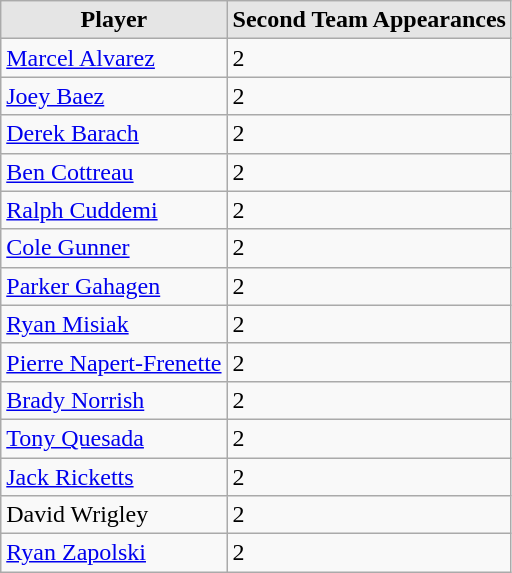<table class="wikitable">
<tr>
<th style="background:#e5e5e5;">Player</th>
<th style="background:#e5e5e5;">Second Team Appearances</th>
</tr>
<tr>
<td><a href='#'>Marcel Alvarez</a></td>
<td>2</td>
</tr>
<tr>
<td><a href='#'>Joey Baez</a></td>
<td>2</td>
</tr>
<tr>
<td><a href='#'>Derek Barach</a></td>
<td>2</td>
</tr>
<tr>
<td><a href='#'>Ben Cottreau</a></td>
<td>2</td>
</tr>
<tr>
<td><a href='#'>Ralph Cuddemi</a></td>
<td>2</td>
</tr>
<tr>
<td><a href='#'>Cole Gunner</a></td>
<td>2</td>
</tr>
<tr>
<td><a href='#'>Parker Gahagen</a></td>
<td>2</td>
</tr>
<tr>
<td><a href='#'>Ryan Misiak</a></td>
<td>2</td>
</tr>
<tr>
<td><a href='#'>Pierre Napert-Frenette</a></td>
<td>2</td>
</tr>
<tr>
<td><a href='#'>Brady Norrish</a></td>
<td>2</td>
</tr>
<tr>
<td><a href='#'>Tony Quesada</a></td>
<td>2</td>
</tr>
<tr>
<td><a href='#'>Jack Ricketts</a></td>
<td>2</td>
</tr>
<tr>
<td>David Wrigley</td>
<td>2</td>
</tr>
<tr>
<td><a href='#'>Ryan Zapolski</a></td>
<td>2</td>
</tr>
</table>
